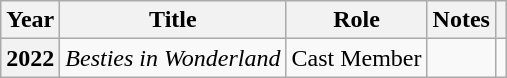<table class="wikitable plainrowheaders">
<tr>
<th scope="col">Year</th>
<th scope="col">Title</th>
<th scope="col">Role</th>
<th scope="col">Notes</th>
<th scope="col" class="unsortable"></th>
</tr>
<tr>
<th scope="row">2022</th>
<td><em>Besties in Wonderland</em></td>
<td>Cast Member</td>
<td></td>
<td style="text-align:center"></td>
</tr>
</table>
